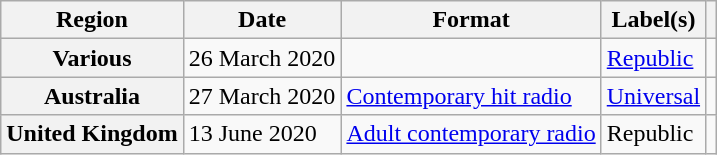<table class="wikitable plainrowheaders">
<tr>
<th scope="col">Region</th>
<th scope="col">Date</th>
<th scope="col">Format</th>
<th scope="col">Label(s)</th>
<th scope="col"></th>
</tr>
<tr>
<th scope="row">Various</th>
<td>26 March 2020</td>
<td></td>
<td><a href='#'>Republic</a></td>
<td></td>
</tr>
<tr>
<th scope="row">Australia</th>
<td>27 March 2020</td>
<td><a href='#'>Contemporary hit radio</a></td>
<td><a href='#'>Universal</a></td>
<td></td>
</tr>
<tr>
<th scope="row">United Kingdom</th>
<td>13 June 2020</td>
<td><a href='#'>Adult contemporary radio</a></td>
<td>Republic</td>
<td></td>
</tr>
</table>
